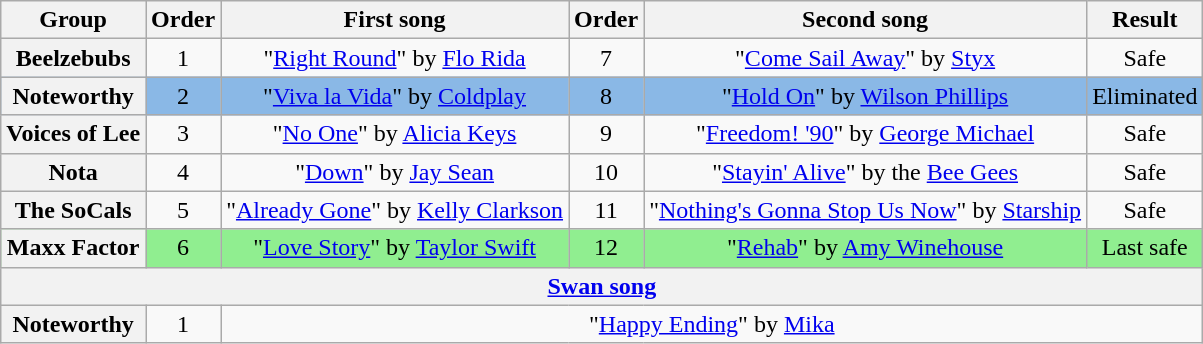<table class="wikitable plainrowheaders" style="text-align:center;">
<tr>
<th scope="col">Group</th>
<th scope="col">Order</th>
<th scope="col">First song</th>
<th scope="col">Order</th>
<th scope="col">Second song</th>
<th scope="col">Result</th>
</tr>
<tr>
<th scope="row">Beelzebubs</th>
<td>1</td>
<td>"<a href='#'>Right Round</a>" by <a href='#'>Flo Rida</a></td>
<td>7</td>
<td>"<a href='#'>Come Sail Away</a>" by <a href='#'>Styx</a></td>
<td>Safe</td>
</tr>
<tr bgcolor="8AB8E6">
<th scope="row">Noteworthy</th>
<td>2</td>
<td>"<a href='#'>Viva la Vida</a>" by <a href='#'>Coldplay</a></td>
<td>8</td>
<td>"<a href='#'>Hold On</a>" by <a href='#'>Wilson Phillips</a></td>
<td>Eliminated</td>
</tr>
<tr>
<th scope="row">Voices of Lee</th>
<td>3</td>
<td>"<a href='#'>No One</a>" by <a href='#'>Alicia Keys</a></td>
<td>9</td>
<td>"<a href='#'>Freedom! '90</a>" by <a href='#'>George Michael</a></td>
<td>Safe</td>
</tr>
<tr>
<th scope="row">Nota</th>
<td>4</td>
<td>"<a href='#'>Down</a>" by <a href='#'>Jay Sean</a></td>
<td>10</td>
<td>"<a href='#'>Stayin' Alive</a>" by the <a href='#'>Bee Gees</a></td>
<td>Safe</td>
</tr>
<tr>
<th scope="row">The SoCals</th>
<td>5</td>
<td>"<a href='#'>Already Gone</a>" by <a href='#'>Kelly Clarkson</a></td>
<td>11</td>
<td>"<a href='#'>Nothing's Gonna Stop Us Now</a>" by <a href='#'>Starship</a></td>
<td>Safe</td>
</tr>
<tr bgcolor="lightgreen">
<th scope="row">Maxx Factor</th>
<td>6</td>
<td>"<a href='#'>Love Story</a>" by <a href='#'>Taylor Swift</a></td>
<td>12</td>
<td>"<a href='#'>Rehab</a>" by <a href='#'>Amy Winehouse</a></td>
<td>Last safe</td>
</tr>
<tr>
<th scope="col" colspan="6"><a href='#'>Swan song</a></th>
</tr>
<tr>
<th scope="row">Noteworthy</th>
<td>1</td>
<td colspan="4">"<a href='#'>Happy Ending</a>" by <a href='#'>Mika</a></td>
</tr>
</table>
